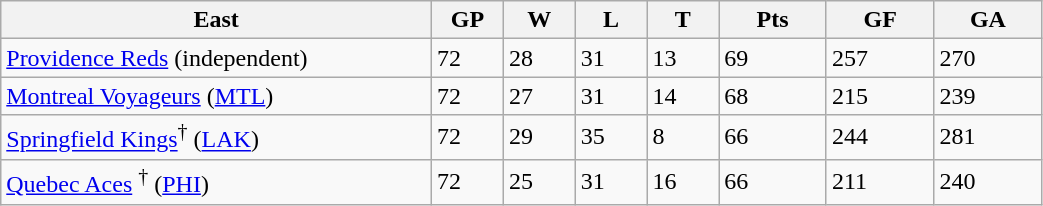<table class="wikitable">
<tr>
<th bgcolor="#DDDDFF" width="30%">East</th>
<th bgcolor="#DDDDFF" width="5%">GP</th>
<th bgcolor="#DDDDFF" width="5%">W</th>
<th bgcolor="#DDDDFF" width="5%">L</th>
<th bgcolor="#DDDDFF" width="5%">T</th>
<th bgcolor="#DDDDFF" width="7.5%">Pts</th>
<th bgcolor="#DDDDFF" width="7.5%">GF</th>
<th bgcolor="#DDDDFF" width="7.5%">GA</th>
</tr>
<tr>
<td><a href='#'>Providence Reds</a> (independent)</td>
<td>72</td>
<td>28</td>
<td>31</td>
<td>13</td>
<td>69</td>
<td>257</td>
<td>270</td>
</tr>
<tr>
<td><a href='#'>Montreal Voyageurs</a> (<a href='#'>MTL</a>)</td>
<td>72</td>
<td>27</td>
<td>31</td>
<td>14</td>
<td>68</td>
<td>215</td>
<td>239</td>
</tr>
<tr>
<td><a href='#'>Springfield Kings</a><sup>†</sup> (<a href='#'>LAK</a>)</td>
<td>72</td>
<td>29</td>
<td>35</td>
<td>8</td>
<td>66</td>
<td>244</td>
<td>281</td>
</tr>
<tr>
<td><a href='#'>Quebec Aces</a> <sup>†</sup> (<a href='#'>PHI</a>)</td>
<td>72</td>
<td>25</td>
<td>31</td>
<td>16</td>
<td>66</td>
<td>211</td>
<td>240</td>
</tr>
</table>
